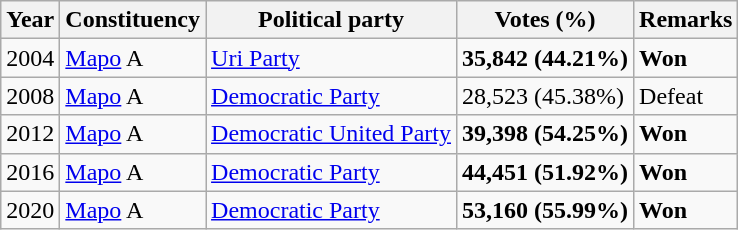<table class="wikitable">
<tr>
<th>Year</th>
<th>Constituency</th>
<th>Political party</th>
<th>Votes (%)</th>
<th>Remarks</th>
</tr>
<tr>
<td>2004</td>
<td><a href='#'>Mapo</a> A</td>
<td><a href='#'>Uri Party</a></td>
<td><strong>35,842 (44.21%)</strong></td>
<td><strong>Won</strong></td>
</tr>
<tr>
<td>2008</td>
<td><a href='#'>Mapo</a> A</td>
<td><a href='#'>Democratic Party</a></td>
<td>28,523 (45.38%)</td>
<td>Defeat</td>
</tr>
<tr>
<td>2012</td>
<td><a href='#'>Mapo</a> A</td>
<td><a href='#'>Democratic United Party</a></td>
<td><strong>39,398 (54.25%)</strong></td>
<td><strong>Won</strong></td>
</tr>
<tr>
<td>2016</td>
<td><a href='#'>Mapo</a> A</td>
<td><a href='#'>Democratic Party</a></td>
<td><strong>44,451 (51.92%)</strong></td>
<td><strong>Won</strong></td>
</tr>
<tr>
<td>2020</td>
<td><a href='#'>Mapo</a> A</td>
<td><a href='#'>Democratic Party</a></td>
<td><strong>53,160 (55.99%)</strong></td>
<td><strong>Won</strong></td>
</tr>
</table>
